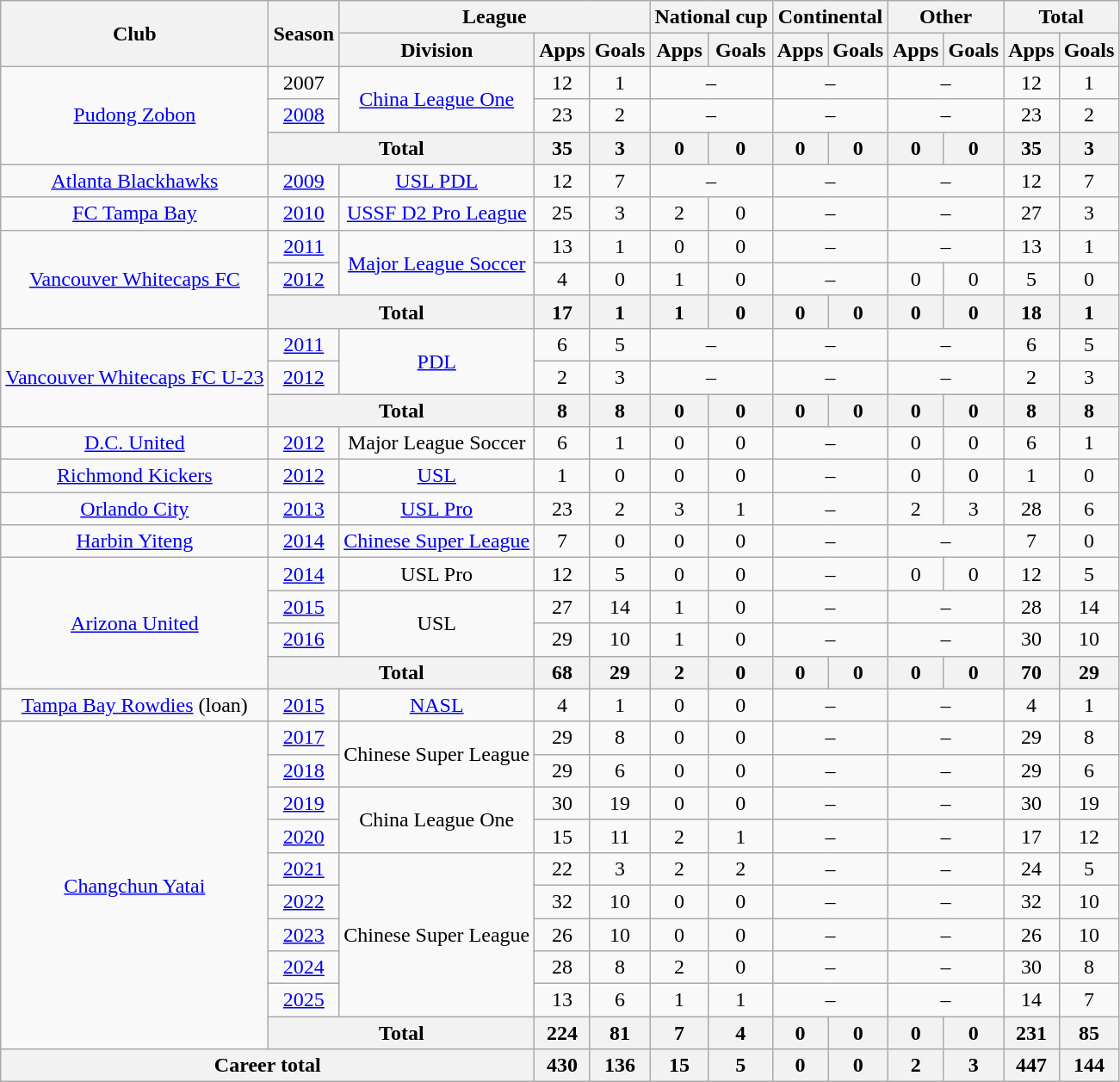<table class="wikitable" style="text-align: center">
<tr>
<th rowspan="2">Club</th>
<th rowspan="2">Season</th>
<th colspan="3">League</th>
<th colspan="2">National cup</th>
<th colspan="2">Continental</th>
<th colspan="2">Other</th>
<th colspan="2">Total</th>
</tr>
<tr>
<th>Division</th>
<th>Apps</th>
<th>Goals</th>
<th>Apps</th>
<th>Goals</th>
<th>Apps</th>
<th>Goals</th>
<th>Apps</th>
<th>Goals</th>
<th>Apps</th>
<th>Goals</th>
</tr>
<tr>
<td rowspan=3><a href='#'>Pudong Zobon</a></td>
<td>2007</td>
<td rowspan="2"><a href='#'>China League One</a></td>
<td>12</td>
<td>1</td>
<td colspan="2">–</td>
<td colspan="2">–</td>
<td colspan="2">–</td>
<td>12</td>
<td>1</td>
</tr>
<tr>
<td><a href='#'>2008</a></td>
<td>23</td>
<td>2</td>
<td colspan="2">–</td>
<td colspan="2">–</td>
<td colspan="2">–</td>
<td>23</td>
<td>2</td>
</tr>
<tr>
<th colspan="2">Total</th>
<th>35</th>
<th>3</th>
<th>0</th>
<th>0</th>
<th>0</th>
<th>0</th>
<th>0</th>
<th>0</th>
<th>35</th>
<th>3</th>
</tr>
<tr>
<td><a href='#'>Atlanta Blackhawks</a></td>
<td><a href='#'>2009</a></td>
<td><a href='#'>USL PDL</a></td>
<td>12</td>
<td>7</td>
<td colspan="2">–</td>
<td colspan="2">–</td>
<td colspan="2">–</td>
<td>12</td>
<td>7</td>
</tr>
<tr>
<td><a href='#'>FC Tampa Bay</a></td>
<td><a href='#'>2010</a></td>
<td><a href='#'>USSF D2 Pro League</a></td>
<td>25</td>
<td>3</td>
<td>2</td>
<td>0</td>
<td colspan="2">–</td>
<td colspan="2">–</td>
<td>27</td>
<td>3</td>
</tr>
<tr>
<td rowspan=3><a href='#'>Vancouver Whitecaps FC</a></td>
<td><a href='#'>2011</a></td>
<td rowspan=2><a href='#'>Major League Soccer</a></td>
<td>13</td>
<td>1</td>
<td>0</td>
<td>0</td>
<td colspan="2">–</td>
<td colspan="2">–</td>
<td>13</td>
<td>1</td>
</tr>
<tr>
<td><a href='#'>2012</a></td>
<td>4</td>
<td>0</td>
<td>1</td>
<td>0</td>
<td colspan="2">–</td>
<td>0</td>
<td>0</td>
<td>5</td>
<td>0</td>
</tr>
<tr>
<th colspan="2">Total</th>
<th>17</th>
<th>1</th>
<th>1</th>
<th>0</th>
<th>0</th>
<th>0</th>
<th>0</th>
<th>0</th>
<th>18</th>
<th>1</th>
</tr>
<tr>
<td rowspan=3><a href='#'>Vancouver Whitecaps FC U-23</a></td>
<td><a href='#'>2011</a></td>
<td rowspan=2><a href='#'>PDL</a></td>
<td>6</td>
<td>5</td>
<td colspan="2">–</td>
<td colspan="2">–</td>
<td colspan="2">–</td>
<td>6</td>
<td>5</td>
</tr>
<tr>
<td><a href='#'>2012</a></td>
<td>2</td>
<td>3</td>
<td colspan="2">–</td>
<td colspan="2">–</td>
<td colspan="2">–</td>
<td>2</td>
<td>3</td>
</tr>
<tr>
<th colspan="2">Total</th>
<th>8</th>
<th>8</th>
<th>0</th>
<th>0</th>
<th>0</th>
<th>0</th>
<th>0</th>
<th>0</th>
<th>8</th>
<th>8</th>
</tr>
<tr>
<td><a href='#'>D.C. United</a></td>
<td><a href='#'>2012</a></td>
<td>Major League Soccer</td>
<td>6</td>
<td>1</td>
<td>0</td>
<td>0</td>
<td colspan="2">–</td>
<td>0</td>
<td>0</td>
<td>6</td>
<td>1</td>
</tr>
<tr>
<td><a href='#'>Richmond Kickers</a></td>
<td><a href='#'>2012</a></td>
<td><a href='#'>USL</a></td>
<td>1</td>
<td>0</td>
<td>0</td>
<td>0</td>
<td colspan="2">–</td>
<td>0</td>
<td>0</td>
<td>1</td>
<td>0</td>
</tr>
<tr>
<td><a href='#'>Orlando City</a></td>
<td><a href='#'>2013</a></td>
<td><a href='#'>USL Pro</a></td>
<td>23</td>
<td>2</td>
<td>3</td>
<td>1</td>
<td colspan="2">–</td>
<td>2</td>
<td>3</td>
<td>28</td>
<td>6</td>
</tr>
<tr>
<td><a href='#'>Harbin Yiteng</a></td>
<td><a href='#'>2014</a></td>
<td><a href='#'>Chinese Super League</a></td>
<td>7</td>
<td>0</td>
<td>0</td>
<td>0</td>
<td colspan="2">–</td>
<td colspan="2">–</td>
<td>7</td>
<td>0</td>
</tr>
<tr>
<td rowspan=4><a href='#'>Arizona United</a></td>
<td><a href='#'>2014</a></td>
<td>USL Pro</td>
<td>12</td>
<td>5</td>
<td>0</td>
<td>0</td>
<td colspan="2">–</td>
<td>0</td>
<td>0</td>
<td>12</td>
<td>5</td>
</tr>
<tr>
<td><a href='#'>2015</a></td>
<td rowspan=2>USL</td>
<td>27</td>
<td>14</td>
<td>1</td>
<td>0</td>
<td colspan="2">–</td>
<td colspan="2">–</td>
<td>28</td>
<td>14</td>
</tr>
<tr>
<td><a href='#'>2016</a></td>
<td>29</td>
<td>10</td>
<td>1</td>
<td>0</td>
<td colspan="2">–</td>
<td colspan="2">–</td>
<td>30</td>
<td>10</td>
</tr>
<tr>
<th colspan="2">Total</th>
<th>68</th>
<th>29</th>
<th>2</th>
<th>0</th>
<th>0</th>
<th>0</th>
<th>0</th>
<th>0</th>
<th>70</th>
<th>29</th>
</tr>
<tr>
<td><a href='#'>Tampa Bay Rowdies</a> (loan)</td>
<td><a href='#'>2015</a></td>
<td><a href='#'>NASL</a></td>
<td>4</td>
<td>1</td>
<td>0</td>
<td>0</td>
<td colspan="2">–</td>
<td colspan="2">–</td>
<td>4</td>
<td>1</td>
</tr>
<tr>
<td rowspan=10><a href='#'>Changchun Yatai</a></td>
<td><a href='#'>2017</a></td>
<td rowspan="2">Chinese Super League</td>
<td>29</td>
<td>8</td>
<td>0</td>
<td>0</td>
<td colspan="2">–</td>
<td colspan="2">–</td>
<td>29</td>
<td>8</td>
</tr>
<tr>
<td><a href='#'>2018</a></td>
<td>29</td>
<td>6</td>
<td>0</td>
<td>0</td>
<td colspan="2">–</td>
<td colspan="2">–</td>
<td>29</td>
<td>6</td>
</tr>
<tr>
<td><a href='#'>2019</a></td>
<td rowspan="2">China League One</td>
<td>30</td>
<td>19</td>
<td>0</td>
<td>0</td>
<td colspan="2">–</td>
<td colspan="2">–</td>
<td>30</td>
<td>19</td>
</tr>
<tr>
<td><a href='#'>2020</a></td>
<td>15</td>
<td>11</td>
<td>2</td>
<td>1</td>
<td colspan="2">–</td>
<td colspan="2">–</td>
<td>17</td>
<td>12</td>
</tr>
<tr>
<td><a href='#'>2021</a></td>
<td rowspan="5">Chinese Super League</td>
<td>22</td>
<td>3</td>
<td>2</td>
<td>2</td>
<td colspan="2">–</td>
<td colspan="2">–</td>
<td>24</td>
<td>5</td>
</tr>
<tr>
<td><a href='#'>2022</a></td>
<td>32</td>
<td>10</td>
<td>0</td>
<td>0</td>
<td colspan="2">–</td>
<td colspan="2">–</td>
<td>32</td>
<td>10</td>
</tr>
<tr>
<td><a href='#'>2023</a></td>
<td>26</td>
<td>10</td>
<td>0</td>
<td>0</td>
<td colspan="2">–</td>
<td colspan="2">–</td>
<td>26</td>
<td>10</td>
</tr>
<tr>
<td><a href='#'>2024</a></td>
<td>28</td>
<td>8</td>
<td>2</td>
<td>0</td>
<td colspan="2">–</td>
<td colspan="2">–</td>
<td>30</td>
<td>8</td>
</tr>
<tr>
<td><a href='#'>2025</a></td>
<td>13</td>
<td>6</td>
<td>1</td>
<td>1</td>
<td colspan="2">–</td>
<td colspan="2">–</td>
<td>14</td>
<td>7</td>
</tr>
<tr>
<th colspan="2">Total</th>
<th>224</th>
<th>81</th>
<th>7</th>
<th>4</th>
<th>0</th>
<th>0</th>
<th>0</th>
<th>0</th>
<th>231</th>
<th>85</th>
</tr>
<tr>
<th colspan="3">Career total</th>
<th>430</th>
<th>136</th>
<th>15</th>
<th>5</th>
<th>0</th>
<th>0</th>
<th>2</th>
<th>3</th>
<th>447</th>
<th>144</th>
</tr>
</table>
